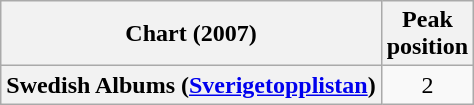<table class="wikitable plainrowheaders" style="text-align:center">
<tr>
<th scope="col">Chart (2007)</th>
<th scope="col">Peak<br>position</th>
</tr>
<tr>
<th scope="row">Swedish Albums (<a href='#'>Sverigetopplistan</a>)</th>
<td>2</td>
</tr>
</table>
